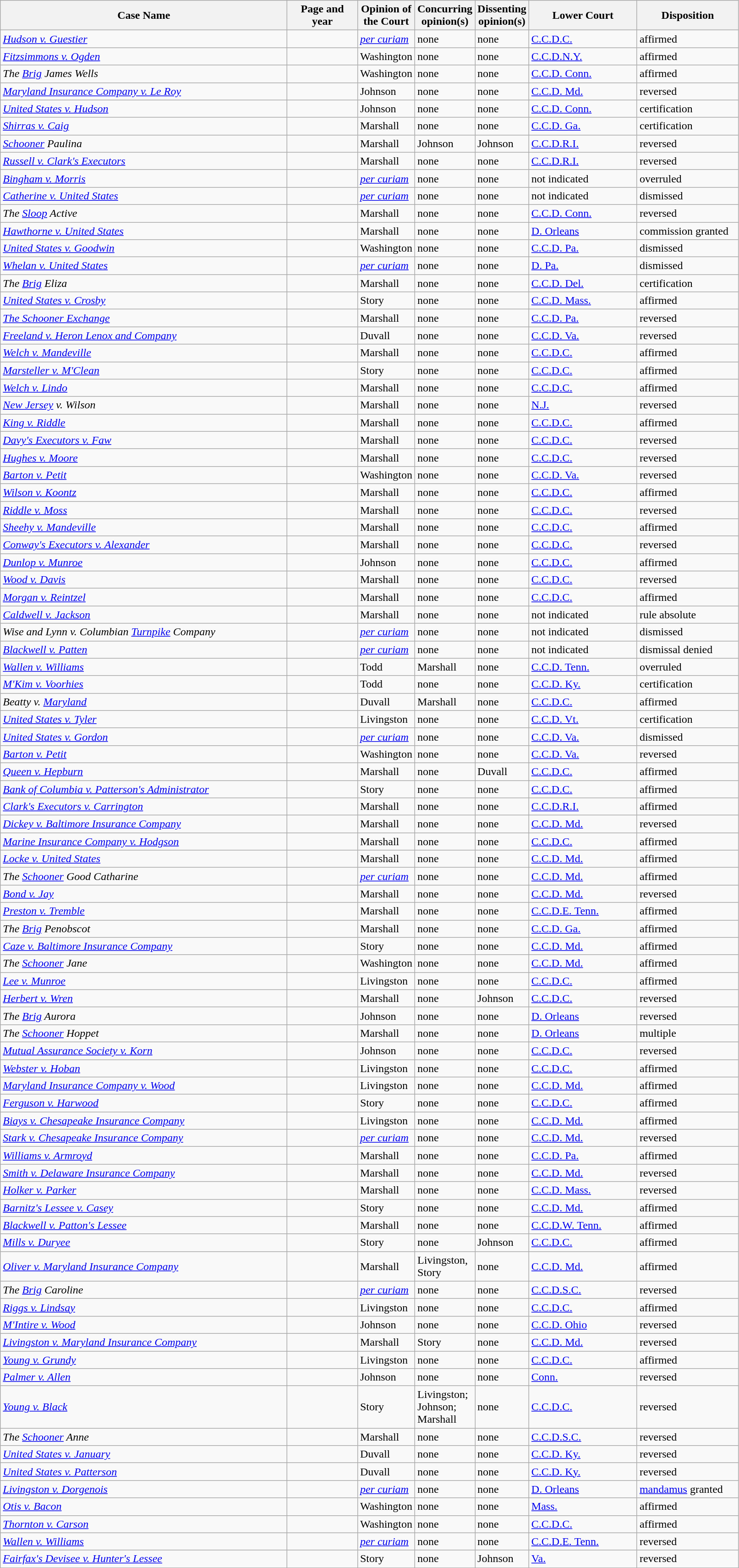<table class="wikitable sortable">
<tr>
<th scope="col" style="width: 410px;">Case Name</th>
<th scope="col" style="width: 95px;">Page and year</th>
<th scope="col" style="width: 10px;">Opinion of the Court</th>
<th scope="col" style="width: 10px;">Concurring opinion(s)</th>
<th scope="col" style="width: 10px;">Dissenting opinion(s)</th>
<th scope="col" style="width: 150px;">Lower Court</th>
<th scope="col" style="width: 140px;">Disposition</th>
</tr>
<tr>
<td><em><a href='#'>Hudson v. Guestier</a></em></td>
<td align="right"></td>
<td><em><a href='#'>per curiam</a></em></td>
<td>none</td>
<td>none</td>
<td><a href='#'>C.C.D.C.</a></td>
<td>affirmed</td>
</tr>
<tr>
<td><em><a href='#'>Fitzsimmons v. Ogden</a></em></td>
<td align="right"></td>
<td>Washington</td>
<td>none</td>
<td>none</td>
<td><a href='#'>C.C.D.N.Y.</a></td>
<td>affirmed</td>
</tr>
<tr>
<td><em>The <a href='#'>Brig</a> James Wells</em></td>
<td align="right"></td>
<td>Washington</td>
<td>none</td>
<td>none</td>
<td><a href='#'>C.C.D. Conn.</a></td>
<td>affirmed</td>
</tr>
<tr>
<td><em><a href='#'>Maryland Insurance Company v. Le Roy</a></em></td>
<td align="right"></td>
<td>Johnson</td>
<td>none</td>
<td>none</td>
<td><a href='#'>C.C.D. Md.</a></td>
<td>reversed</td>
</tr>
<tr>
<td><em><a href='#'>United States v. Hudson</a></em></td>
<td align="right"></td>
<td>Johnson</td>
<td>none</td>
<td>none</td>
<td><a href='#'>C.C.D. Conn.</a></td>
<td>certification</td>
</tr>
<tr>
<td><em><a href='#'>Shirras v. Caig</a></em></td>
<td align="right"></td>
<td>Marshall</td>
<td>none</td>
<td>none</td>
<td><a href='#'>C.C.D. Ga.</a></td>
<td>certification</td>
</tr>
<tr>
<td><em><a href='#'>Schooner</a> Paulina</em></td>
<td align="right"></td>
<td>Marshall</td>
<td>Johnson</td>
<td>Johnson</td>
<td><a href='#'>C.C.D.R.I.</a></td>
<td>reversed</td>
</tr>
<tr>
<td><em><a href='#'>Russell v. Clark's Executors</a></em></td>
<td align="right"></td>
<td>Marshall</td>
<td>none</td>
<td>none</td>
<td><a href='#'>C.C.D.R.I.</a></td>
<td>reversed</td>
</tr>
<tr>
<td><em><a href='#'>Bingham v. Morris</a></em></td>
<td align="right"></td>
<td><em><a href='#'>per curiam</a></em></td>
<td>none</td>
<td>none</td>
<td>not indicated</td>
<td>overruled</td>
</tr>
<tr>
<td><em><a href='#'>Catherine v. United States</a></em></td>
<td align="right"></td>
<td><em><a href='#'>per curiam</a></em></td>
<td>none</td>
<td>none</td>
<td>not indicated</td>
<td>dismissed</td>
</tr>
<tr>
<td><em>The <a href='#'>Sloop</a> Active</em></td>
<td align="right"></td>
<td>Marshall</td>
<td>none</td>
<td>none</td>
<td><a href='#'>C.C.D. Conn.</a></td>
<td>reversed</td>
</tr>
<tr>
<td><em><a href='#'>Hawthorne v. United States</a></em></td>
<td align="right"></td>
<td>Marshall</td>
<td>none</td>
<td>none</td>
<td><a href='#'>D. Orleans</a></td>
<td>commission granted</td>
</tr>
<tr>
<td><em><a href='#'>United States v. Goodwin</a></em></td>
<td align="right"></td>
<td>Washington</td>
<td>none</td>
<td>none</td>
<td><a href='#'>C.C.D. Pa.</a></td>
<td>dismissed</td>
</tr>
<tr>
<td><em><a href='#'>Whelan v. United States</a></em></td>
<td align="right"></td>
<td><em><a href='#'>per curiam</a></em></td>
<td>none</td>
<td>none</td>
<td><a href='#'>D. Pa.</a></td>
<td>dismissed</td>
</tr>
<tr>
<td><em>The <a href='#'>Brig</a> Eliza</em></td>
<td align="right"></td>
<td>Marshall</td>
<td>none</td>
<td>none</td>
<td><a href='#'>C.C.D. Del.</a></td>
<td>certification</td>
</tr>
<tr>
<td><em><a href='#'>United States v. Crosby</a></em></td>
<td align="right"></td>
<td>Story</td>
<td>none</td>
<td>none</td>
<td><a href='#'>C.C.D. Mass.</a></td>
<td>affirmed</td>
</tr>
<tr>
<td><em><a href='#'>The Schooner Exchange</a></em></td>
<td align="right"></td>
<td>Marshall</td>
<td>none</td>
<td>none</td>
<td><a href='#'>C.C.D. Pa.</a></td>
<td>reversed</td>
</tr>
<tr>
<td><em><a href='#'>Freeland v. Heron Lenox and Company</a></em></td>
<td align="right"></td>
<td>Duvall</td>
<td>none</td>
<td>none</td>
<td><a href='#'>C.C.D. Va.</a></td>
<td>reversed</td>
</tr>
<tr>
<td><em><a href='#'>Welch v. Mandeville</a></em></td>
<td align="right"></td>
<td>Marshall</td>
<td>none</td>
<td>none</td>
<td><a href='#'>C.C.D.C.</a></td>
<td>affirmed</td>
</tr>
<tr>
<td><em><a href='#'>Marsteller v. M'Clean</a></em></td>
<td align="right"></td>
<td>Story</td>
<td>none</td>
<td>none</td>
<td><a href='#'>C.C.D.C.</a></td>
<td>affirmed</td>
</tr>
<tr>
<td><em><a href='#'>Welch v. Lindo</a></em></td>
<td align="right"></td>
<td>Marshall</td>
<td>none</td>
<td>none</td>
<td><a href='#'>C.C.D.C.</a></td>
<td>affirmed</td>
</tr>
<tr>
<td><em><a href='#'>New Jersey</a> v. Wilson</em></td>
<td align="right"></td>
<td>Marshall</td>
<td>none</td>
<td>none</td>
<td><a href='#'>N.J.</a></td>
<td>reversed</td>
</tr>
<tr>
<td><em><a href='#'>King v. Riddle </a></em></td>
<td align="right"></td>
<td>Marshall</td>
<td>none</td>
<td>none</td>
<td><a href='#'>C.C.D.C.</a></td>
<td>affirmed</td>
</tr>
<tr>
<td><em><a href='#'>Davy's Executors v. Faw</a></em></td>
<td align="right"></td>
<td>Marshall</td>
<td>none</td>
<td>none</td>
<td><a href='#'>C.C.D.C.</a></td>
<td>reversed</td>
</tr>
<tr>
<td><em><a href='#'>Hughes v. Moore</a></em></td>
<td align="right"></td>
<td>Marshall</td>
<td>none</td>
<td>none</td>
<td><a href='#'>C.C.D.C.</a></td>
<td>reversed</td>
</tr>
<tr>
<td><em><a href='#'>Barton v. Petit</a></em></td>
<td align="right"></td>
<td>Washington</td>
<td>none</td>
<td>none</td>
<td><a href='#'>C.C.D. Va.</a></td>
<td>reversed</td>
</tr>
<tr>
<td><em><a href='#'>Wilson v. Koontz</a></em></td>
<td align="right"></td>
<td>Marshall</td>
<td>none</td>
<td>none</td>
<td><a href='#'>C.C.D.C.</a></td>
<td>affirmed</td>
</tr>
<tr>
<td><em><a href='#'>Riddle v. Moss</a></em></td>
<td align="right"></td>
<td>Marshall</td>
<td>none</td>
<td>none</td>
<td><a href='#'>C.C.D.C.</a></td>
<td>reversed</td>
</tr>
<tr>
<td><em><a href='#'>Sheehy v. Mandeville</a></em></td>
<td align="right"></td>
<td>Marshall</td>
<td>none</td>
<td>none</td>
<td><a href='#'>C.C.D.C.</a></td>
<td>affirmed</td>
</tr>
<tr>
<td><em><a href='#'>Conway's Executors v. Alexander</a></em></td>
<td align="right"></td>
<td>Marshall</td>
<td>none</td>
<td>none</td>
<td><a href='#'>C.C.D.C.</a></td>
<td>reversed</td>
</tr>
<tr>
<td><em><a href='#'>Dunlop v. Munroe</a></em></td>
<td align="right"></td>
<td>Johnson</td>
<td>none</td>
<td>none</td>
<td><a href='#'>C.C.D.C.</a></td>
<td>affirmed</td>
</tr>
<tr>
<td><em><a href='#'>Wood v. Davis</a></em></td>
<td align="right"></td>
<td>Marshall</td>
<td>none</td>
<td>none</td>
<td><a href='#'>C.C.D.C.</a></td>
<td>reversed</td>
</tr>
<tr>
<td><em><a href='#'>Morgan v. Reintzel</a></em></td>
<td align="right"></td>
<td>Marshall</td>
<td>none</td>
<td>none</td>
<td><a href='#'>C.C.D.C.</a></td>
<td>affirmed</td>
</tr>
<tr>
<td><em><a href='#'>Caldwell v. Jackson</a></em></td>
<td align="right"></td>
<td>Marshall</td>
<td>none</td>
<td>none</td>
<td>not indicated</td>
<td>rule absolute</td>
</tr>
<tr>
<td><em>Wise and Lynn v. Columbian <a href='#'>Turnpike</a> Company</em></td>
<td align="right"></td>
<td><em><a href='#'>per curiam</a></em></td>
<td>none</td>
<td>none</td>
<td>not indicated</td>
<td>dismissed</td>
</tr>
<tr>
<td><em><a href='#'>Blackwell v. Patten</a></em></td>
<td align="right"></td>
<td><em><a href='#'>per curiam</a></em></td>
<td>none</td>
<td>none</td>
<td>not indicated</td>
<td>dismissal denied</td>
</tr>
<tr>
<td><em><a href='#'>Wallen v. Williams</a></em></td>
<td align="right"></td>
<td>Todd</td>
<td>Marshall</td>
<td>none</td>
<td><a href='#'>C.C.D. Tenn.</a></td>
<td>overruled</td>
</tr>
<tr>
<td><em><a href='#'>M'Kim v. Voorhies</a></em></td>
<td align="right"></td>
<td>Todd</td>
<td>none</td>
<td>none</td>
<td><a href='#'>C.C.D. Ky.</a></td>
<td>certification</td>
</tr>
<tr>
<td><em>Beatty v. <a href='#'>Maryland</a></em></td>
<td align="right"></td>
<td>Duvall</td>
<td>Marshall</td>
<td>none</td>
<td><a href='#'>C.C.D.C.</a></td>
<td>affirmed</td>
</tr>
<tr>
<td><em><a href='#'>United States v. Tyler</a></em></td>
<td align="right"></td>
<td>Livingston</td>
<td>none</td>
<td>none</td>
<td><a href='#'>C.C.D. Vt.</a></td>
<td>certification</td>
</tr>
<tr>
<td><em><a href='#'>United States v. Gordon</a></em></td>
<td align="right"></td>
<td><em><a href='#'>per curiam</a></em></td>
<td>none</td>
<td>none</td>
<td><a href='#'>C.C.D. Va.</a></td>
<td>dismissed</td>
</tr>
<tr>
<td><em><a href='#'>Barton v. Petit</a></em></td>
<td align="right"></td>
<td>Washington</td>
<td>none</td>
<td>none</td>
<td><a href='#'>C.C.D. Va.</a></td>
<td>reversed</td>
</tr>
<tr>
<td><em><a href='#'>Queen v. Hepburn</a></em></td>
<td align="right"></td>
<td>Marshall</td>
<td>none</td>
<td>Duvall</td>
<td><a href='#'>C.C.D.C.</a></td>
<td>affirmed</td>
</tr>
<tr>
<td><em><a href='#'>Bank of Columbia v. Patterson's Administrator</a></em></td>
<td align="right"></td>
<td>Story</td>
<td>none</td>
<td>none</td>
<td><a href='#'>C.C.D.C.</a></td>
<td>affirmed</td>
</tr>
<tr>
<td><em><a href='#'>Clark's Executors v. Carrington</a></em></td>
<td align="right"></td>
<td>Marshall</td>
<td>none</td>
<td>none</td>
<td><a href='#'>C.C.D.R.I.</a></td>
<td>affirmed</td>
</tr>
<tr>
<td><em><a href='#'>Dickey v. Baltimore Insurance Company</a></em></td>
<td align="right"></td>
<td>Marshall</td>
<td>none</td>
<td>none</td>
<td><a href='#'>C.C.D. Md.</a></td>
<td>reversed</td>
</tr>
<tr>
<td><em><a href='#'>Marine Insurance Company v. Hodgson</a></em></td>
<td align="right"></td>
<td>Marshall</td>
<td>none</td>
<td>none</td>
<td><a href='#'>C.C.D.C.</a></td>
<td>affirmed</td>
</tr>
<tr>
<td><em><a href='#'>Locke v. United States</a></em></td>
<td align="right"></td>
<td>Marshall</td>
<td>none</td>
<td>none</td>
<td><a href='#'>C.C.D. Md.</a></td>
<td>affirmed</td>
</tr>
<tr>
<td><em>The <a href='#'>Schooner</a> Good Catharine</em></td>
<td align="right"></td>
<td><em><a href='#'>per curiam</a></em></td>
<td>none</td>
<td>none</td>
<td><a href='#'>C.C.D. Md.</a></td>
<td>affirmed</td>
</tr>
<tr>
<td><em><a href='#'>Bond v. Jay</a></em></td>
<td align="right"></td>
<td>Marshall</td>
<td>none</td>
<td>none</td>
<td><a href='#'>C.C.D. Md.</a></td>
<td>reversed</td>
</tr>
<tr>
<td><em><a href='#'>Preston v. Tremble</a></em></td>
<td align="right"></td>
<td>Marshall</td>
<td>none</td>
<td>none</td>
<td><a href='#'>C.C.D.E. Tenn.</a></td>
<td>affirmed</td>
</tr>
<tr>
<td><em>The <a href='#'>Brig</a> Penobscot</em></td>
<td align="right"></td>
<td>Marshall</td>
<td>none</td>
<td>none</td>
<td><a href='#'>C.C.D. Ga.</a></td>
<td>affirmed</td>
</tr>
<tr>
<td><em><a href='#'>Caze v. Baltimore Insurance Company</a></em></td>
<td align="right"></td>
<td>Story</td>
<td>none</td>
<td>none</td>
<td><a href='#'>C.C.D. Md.</a></td>
<td>affirmed</td>
</tr>
<tr>
<td><em>The <a href='#'>Schooner</a> Jane</em></td>
<td align="right"></td>
<td>Washington</td>
<td>none</td>
<td>none</td>
<td><a href='#'>C.C.D. Md.</a></td>
<td>affirmed</td>
</tr>
<tr>
<td><em><a href='#'>Lee v. Munroe</a></em></td>
<td align="right"></td>
<td>Livingston</td>
<td>none</td>
<td>none</td>
<td><a href='#'>C.C.D.C.</a></td>
<td>affirmed</td>
</tr>
<tr>
<td><em><a href='#'>Herbert v. Wren</a></em></td>
<td align="right"></td>
<td>Marshall</td>
<td>none</td>
<td>Johnson</td>
<td><a href='#'>C.C.D.C.</a></td>
<td>reversed</td>
</tr>
<tr>
<td><em>The <a href='#'>Brig</a> Aurora</em></td>
<td align="right"></td>
<td>Johnson</td>
<td>none</td>
<td>none</td>
<td><a href='#'>D. Orleans</a></td>
<td>reversed</td>
</tr>
<tr>
<td><em>The <a href='#'>Schooner</a> Hoppet</em></td>
<td align="right"></td>
<td>Marshall</td>
<td>none</td>
<td>none</td>
<td><a href='#'>D. Orleans</a></td>
<td>multiple</td>
</tr>
<tr>
<td><em><a href='#'>Mutual Assurance Society v. Korn</a></em></td>
<td align="right"></td>
<td>Johnson</td>
<td>none</td>
<td>none</td>
<td><a href='#'>C.C.D.C.</a></td>
<td>reversed</td>
</tr>
<tr>
<td><em><a href='#'>Webster v. Hoban</a></em></td>
<td align="right"></td>
<td>Livingston</td>
<td>none</td>
<td>none</td>
<td><a href='#'>C.C.D.C.</a></td>
<td>affirmed</td>
</tr>
<tr>
<td><em><a href='#'>Maryland Insurance Company v. Wood</a></em></td>
<td align="right"></td>
<td>Livingston</td>
<td>none</td>
<td>none</td>
<td><a href='#'>C.C.D. Md.</a></td>
<td>affirmed</td>
</tr>
<tr>
<td><em><a href='#'>Ferguson v. Harwood</a></em></td>
<td align="right"></td>
<td>Story</td>
<td>none</td>
<td>none</td>
<td><a href='#'>C.C.D.C.</a></td>
<td>affirmed</td>
</tr>
<tr>
<td><em><a href='#'>Biays v. Chesapeake Insurance Company</a></em></td>
<td align="right"></td>
<td>Livingston</td>
<td>none</td>
<td>none</td>
<td><a href='#'>C.C.D. Md.</a></td>
<td>affirmed</td>
</tr>
<tr>
<td><em><a href='#'>Stark v. Chesapeake Insurance Company</a></em></td>
<td align="right"></td>
<td><em><a href='#'>per curiam</a></em></td>
<td>none</td>
<td>none</td>
<td><a href='#'>C.C.D. Md.</a></td>
<td>reversed</td>
</tr>
<tr>
<td><em><a href='#'>Williams v. Armroyd</a></em></td>
<td align="right"></td>
<td>Marshall</td>
<td>none</td>
<td>none</td>
<td><a href='#'>C.C.D. Pa.</a></td>
<td>affirmed</td>
</tr>
<tr>
<td><em><a href='#'>Smith v. Delaware Insurance Company</a></em></td>
<td align="right"></td>
<td>Marshall</td>
<td>none</td>
<td>none</td>
<td><a href='#'>C.C.D. Md.</a></td>
<td>reversed</td>
</tr>
<tr>
<td><em><a href='#'>Holker v. Parker</a></em></td>
<td align="right"></td>
<td>Marshall</td>
<td>none</td>
<td>none</td>
<td><a href='#'>C.C.D. Mass.</a></td>
<td>reversed</td>
</tr>
<tr>
<td><em><a href='#'>Barnitz's Lessee v. Casey</a></em></td>
<td align="right"></td>
<td>Story</td>
<td>none</td>
<td>none</td>
<td><a href='#'>C.C.D. Md.</a></td>
<td>affirmed</td>
</tr>
<tr>
<td><em><a href='#'>Blackwell v. Patton's Lessee</a></em></td>
<td align="right"></td>
<td>Marshall</td>
<td>none</td>
<td>none</td>
<td><a href='#'>C.C.D.W. Tenn.</a></td>
<td>affirmed</td>
</tr>
<tr>
<td><em><a href='#'>Mills v. Duryee</a></em></td>
<td align="right"></td>
<td>Story</td>
<td>none</td>
<td>Johnson</td>
<td><a href='#'>C.C.D.C.</a></td>
<td>affirmed</td>
</tr>
<tr>
<td><em><a href='#'>Oliver v. Maryland Insurance Company</a></em></td>
<td align="right"></td>
<td>Marshall</td>
<td>Livingston, Story</td>
<td>none</td>
<td><a href='#'>C.C.D. Md.</a></td>
<td>affirmed</td>
</tr>
<tr>
<td><em>The <a href='#'>Brig</a> Caroline</em></td>
<td align="right"></td>
<td><em><a href='#'>per curiam</a></em></td>
<td>none</td>
<td>none</td>
<td><a href='#'>C.C.D.S.C.</a></td>
<td>reversed</td>
</tr>
<tr>
<td><em><a href='#'>Riggs v. Lindsay</a></em></td>
<td align="right"></td>
<td>Livingston</td>
<td>none</td>
<td>none</td>
<td><a href='#'>C.C.D.C.</a></td>
<td>affirmed</td>
</tr>
<tr>
<td><em><a href='#'>M'Intire v. Wood</a></em></td>
<td align="right"></td>
<td>Johnson</td>
<td>none</td>
<td>none</td>
<td><a href='#'>C.C.D. Ohio</a></td>
<td>reversed</td>
</tr>
<tr>
<td><em><a href='#'>Livingston v. Maryland Insurance Company</a></em></td>
<td align="right"></td>
<td>Marshall</td>
<td>Story</td>
<td>none</td>
<td><a href='#'>C.C.D. Md.</a></td>
<td>reversed</td>
</tr>
<tr>
<td><em><a href='#'>Young v. Grundy</a></em></td>
<td align="right"></td>
<td>Livingston</td>
<td>none</td>
<td>none</td>
<td><a href='#'>C.C.D.C.</a></td>
<td>affirmed</td>
</tr>
<tr>
<td><em><a href='#'>Palmer v. Allen</a></em></td>
<td align="right"></td>
<td>Johnson</td>
<td>none</td>
<td>none</td>
<td><a href='#'>Conn.</a></td>
<td>reversed</td>
</tr>
<tr>
<td><em><a href='#'>Young v. Black</a></em></td>
<td align="right"></td>
<td>Story</td>
<td>Livingston; Johnson; Marshall</td>
<td>none</td>
<td><a href='#'>C.C.D.C.</a></td>
<td>reversed</td>
</tr>
<tr>
<td><em>The <a href='#'>Schooner</a> Anne</em></td>
<td align="right"></td>
<td>Marshall</td>
<td>none</td>
<td>none</td>
<td><a href='#'>C.C.D.S.C.</a></td>
<td>reversed</td>
</tr>
<tr>
<td><em><a href='#'>United States v. January</a></em></td>
<td align="right"></td>
<td>Duvall</td>
<td>none</td>
<td>none</td>
<td><a href='#'>C.C.D. Ky.</a></td>
<td>reversed</td>
</tr>
<tr>
<td><em><a href='#'>United States v. Patterson</a></em></td>
<td align="right"></td>
<td>Duvall</td>
<td>none</td>
<td>none</td>
<td><a href='#'>C.C.D. Ky.</a></td>
<td>reversed</td>
</tr>
<tr>
<td><em><a href='#'>Livingston v. Dorgenois</a></em></td>
<td align="right"></td>
<td><em><a href='#'>per curiam</a></em></td>
<td>none</td>
<td>none</td>
<td><a href='#'>D. Orleans</a></td>
<td><a href='#'>mandamus</a> granted</td>
</tr>
<tr>
<td><em><a href='#'>Otis v. Bacon</a></em></td>
<td align="right"></td>
<td>Washington</td>
<td>none</td>
<td>none</td>
<td><a href='#'>Mass.</a></td>
<td>affirmed</td>
</tr>
<tr>
<td><em><a href='#'>Thornton v. Carson</a></em></td>
<td align="right"></td>
<td>Washington</td>
<td>none</td>
<td>none</td>
<td><a href='#'>C.C.D.C.</a></td>
<td>affirmed</td>
</tr>
<tr>
<td><em><a href='#'>Wallen v. Williams</a></em></td>
<td align="right"></td>
<td><em><a href='#'>per curiam</a></em></td>
<td>none</td>
<td>none</td>
<td><a href='#'>C.C.D.E. Tenn.</a></td>
<td>reversed</td>
</tr>
<tr>
<td><em><a href='#'>Fairfax's Devisee v. Hunter's Lessee</a></em></td>
<td align="right"></td>
<td>Story</td>
<td>none</td>
<td>Johnson</td>
<td><a href='#'>Va.</a></td>
<td>reversed</td>
</tr>
<tr>
</tr>
</table>
